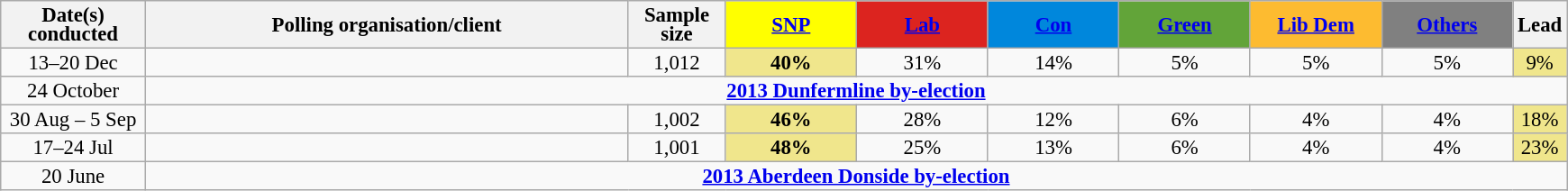<table class="wikitable sortable collapsible collapsed" style="text-align:center;font-size:95%;line-height:14px">
<tr>
<th ! style="width:100px;">Date(s)<br>conducted</th>
<th style="width:350px;">Polling organisation/client</th>
<th class="unsortable" style="width:65px;">Sample size</th>
<th class="unsortable"  style="background:#FFFF00; width:90px;"><a href='#'><span>SNP</span></a></th>
<th class="unsortable"  style="background:#dc241f; width:90px;"><a href='#'><span>Lab</span></a></th>
<th class="unsortable"  style="background:#0087dc; width:90px;"><a href='#'><span>Con</span></a></th>
<th class="unsortable"  style="background:#62A439; width:90px;"><a href='#'><span>Green</span></a></th>
<th class="unsortable"  style="background:#fdbb30; width:90px;"><a href='#'><span>Lib Dem</span></a></th>
<th class="unsortable"  style="background:gray; width:90px;"><a href='#'><span>Others</span></a></th>
<th class="unsortable" style="width:20px;">Lead</th>
</tr>
<tr>
<td data-sort-value="2014-12-20">13–20 Dec</td>
<td></td>
<td>1,012</td>
<td style="background:#F0E68C"><strong>40%</strong></td>
<td>31%</td>
<td>14%</td>
<td>5%</td>
<td>5%</td>
<td>5%</td>
<td style="background:#F0E68C">9%</td>
</tr>
<tr>
<td data-sort-value="2014-10-24">24 October</td>
<td colspan="10"><strong><a href='#'>2013 Dunfermline by-election</a></strong></td>
</tr>
<tr>
<td data-sort-value="2014-09-05">30 Aug – 5 Sep</td>
<td></td>
<td>1,002</td>
<td style="background:#F0E68C"><strong>46%</strong></td>
<td>28%</td>
<td>12%</td>
<td>6%</td>
<td>4%</td>
<td>4%</td>
<td style="background:#F0E68C">18%</td>
</tr>
<tr>
<td data-sort-value="2014-07-24">17–24 Jul</td>
<td></td>
<td>1,001</td>
<td style="background:#F0E68C"><strong>48%</strong></td>
<td>25%</td>
<td>13%</td>
<td>6%</td>
<td>4%</td>
<td>4%</td>
<td style="background:#F0E68C; color:black;">23%</td>
</tr>
<tr>
<td data-sort-value="2014-06-20">20 June</td>
<td colspan="10"><strong><a href='#'>2013 Aberdeen Donside by-election</a></strong></td>
</tr>
</table>
